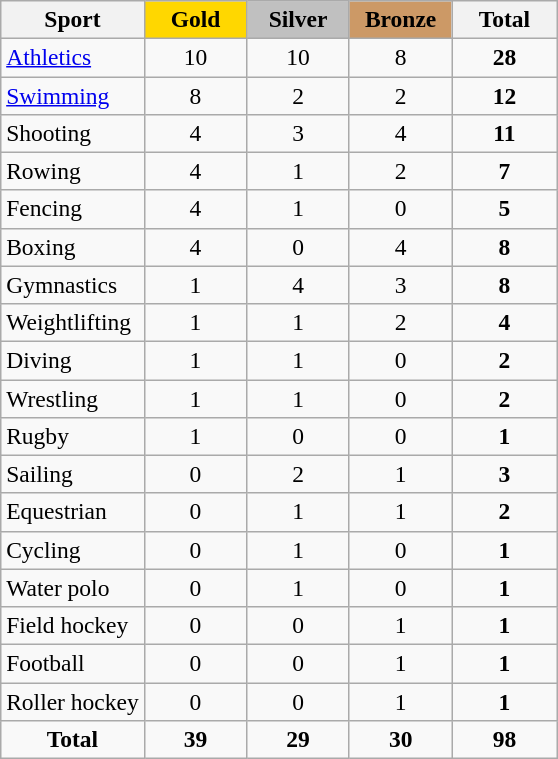<table class="wikitable sortable" style="text-align:center; font-size:98%;">
<tr>
<th>Sport</th>
<td style="background:gold; width:3.9em; font-weight:bold;">Gold</td>
<td style="background:silver; width:3.9em; font-weight:bold;">Silver</td>
<td style="background:#c96; width:3.9em; font-weight:bold;">Bronze</td>
<th style="width:4em; font-weight:bold;">Total</th>
</tr>
<tr>
<td align=left><a href='#'>Athletics</a></td>
<td>10</td>
<td>10</td>
<td>8</td>
<td><strong>28</strong></td>
</tr>
<tr>
<td align=left><a href='#'>Swimming</a></td>
<td>8</td>
<td>2</td>
<td>2</td>
<td><strong>12</strong></td>
</tr>
<tr>
<td align=left>Shooting</td>
<td>4</td>
<td>3</td>
<td>4</td>
<td><strong>11</strong></td>
</tr>
<tr>
<td align=left>Rowing</td>
<td>4</td>
<td>1</td>
<td>2</td>
<td><strong>7</strong></td>
</tr>
<tr>
<td align=left>Fencing</td>
<td>4</td>
<td>1</td>
<td>0</td>
<td><strong>5</strong></td>
</tr>
<tr>
<td align=left>Boxing</td>
<td>4</td>
<td>0</td>
<td>4</td>
<td><strong>8</strong></td>
</tr>
<tr>
<td align=left>Gymnastics</td>
<td>1</td>
<td>4</td>
<td>3</td>
<td><strong>8</strong></td>
</tr>
<tr>
<td align=left>Weightlifting</td>
<td>1</td>
<td>1</td>
<td>2</td>
<td><strong>4</strong></td>
</tr>
<tr>
<td align=left>Diving</td>
<td>1</td>
<td>1</td>
<td>0</td>
<td><strong>2</strong></td>
</tr>
<tr>
<td align=left>Wrestling</td>
<td>1</td>
<td>1</td>
<td>0</td>
<td><strong>2</strong></td>
</tr>
<tr>
<td align=left>Rugby</td>
<td>1</td>
<td>0</td>
<td>0</td>
<td><strong>1</strong></td>
</tr>
<tr>
<td align=left>Sailing</td>
<td>0</td>
<td>2</td>
<td>1</td>
<td><strong>3</strong></td>
</tr>
<tr>
<td align=left>Equestrian</td>
<td>0</td>
<td>1</td>
<td>1</td>
<td><strong>2</strong></td>
</tr>
<tr>
<td align=left>Cycling</td>
<td>0</td>
<td>1</td>
<td>0</td>
<td><strong>1</strong></td>
</tr>
<tr>
<td align=left>Water polo</td>
<td>0</td>
<td>1</td>
<td>0</td>
<td><strong>1</strong></td>
</tr>
<tr>
<td align=left>Field hockey</td>
<td>0</td>
<td>0</td>
<td>1</td>
<td><strong>1</strong></td>
</tr>
<tr>
<td align=left>Football</td>
<td>0</td>
<td>0</td>
<td>1</td>
<td><strong>1</strong></td>
</tr>
<tr>
<td align=left>Roller hockey</td>
<td>0</td>
<td>0</td>
<td>1</td>
<td><strong>1</strong></td>
</tr>
<tr>
<td align=center><strong>Total</strong></td>
<td><strong>39</strong></td>
<td><strong>29</strong></td>
<td><strong>30</strong></td>
<td><strong>98</strong></td>
</tr>
</table>
